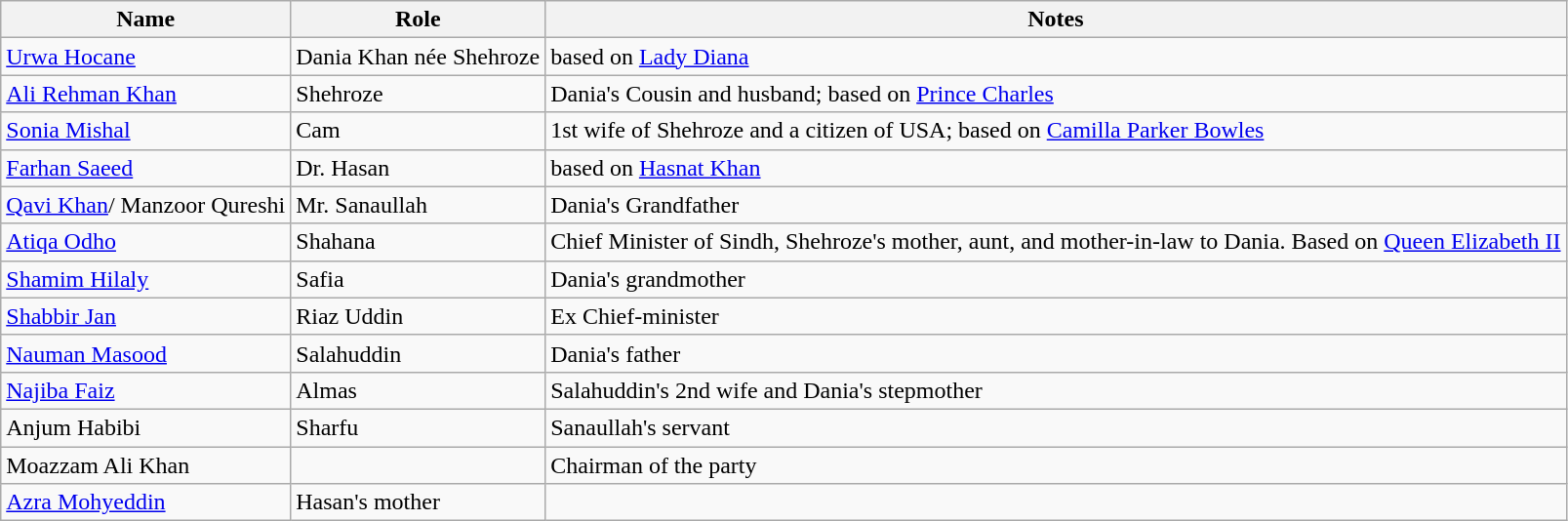<table class="wikitable">
<tr>
<th>Name</th>
<th>Role</th>
<th>Notes</th>
</tr>
<tr>
<td><a href='#'>Urwa Hocane</a></td>
<td>Dania Khan née Shehroze</td>
<td>based on <a href='#'>Lady Diana</a></td>
</tr>
<tr>
<td><a href='#'>Ali Rehman Khan</a></td>
<td>Shehroze</td>
<td>Dania's Cousin and husband; based on <a href='#'>Prince Charles</a></td>
</tr>
<tr>
<td><a href='#'>Sonia Mishal</a></td>
<td>Cam</td>
<td>1st wife of Shehroze and a citizen of USA; based on <a href='#'>Camilla Parker Bowles</a></td>
</tr>
<tr>
<td><a href='#'>Farhan Saeed</a></td>
<td>Dr. Hasan</td>
<td>based on <a href='#'>Hasnat Khan</a></td>
</tr>
<tr>
<td><a href='#'>Qavi Khan</a>/ Manzoor Qureshi</td>
<td>Mr. Sanaullah</td>
<td>Dania's Grandfather</td>
</tr>
<tr>
<td><a href='#'>Atiqa Odho</a></td>
<td>Shahana</td>
<td>Chief Minister of Sindh, Shehroze's mother, aunt, and mother-in-law to Dania. Based on <a href='#'>Queen Elizabeth II</a></td>
</tr>
<tr>
<td><a href='#'>Shamim Hilaly</a></td>
<td>Safia</td>
<td>Dania's grandmother</td>
</tr>
<tr>
<td><a href='#'>Shabbir Jan</a></td>
<td>Riaz Uddin</td>
<td>Ex Chief-minister</td>
</tr>
<tr>
<td><a href='#'>Nauman Masood</a></td>
<td>Salahuddin</td>
<td>Dania's father</td>
</tr>
<tr>
<td><a href='#'>Najiba Faiz</a></td>
<td>Almas</td>
<td>Salahuddin's 2nd wife and Dania's stepmother</td>
</tr>
<tr>
<td>Anjum Habibi</td>
<td>Sharfu</td>
<td>Sanaullah's servant</td>
</tr>
<tr>
<td>Moazzam Ali Khan</td>
<td></td>
<td>Chairman of the party</td>
</tr>
<tr>
<td><a href='#'>Azra Mohyeddin</a></td>
<td>Hasan's mother</td>
<td></td>
</tr>
</table>
